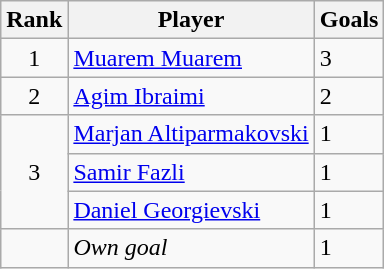<table class="wikitable">
<tr>
<th>Rank</th>
<th>Player</th>
<th>Goals</th>
</tr>
<tr>
<td align=center>1</td>
<td><a href='#'>Muarem Muarem</a></td>
<td>3</td>
</tr>
<tr>
<td align=center>2</td>
<td><a href='#'>Agim Ibraimi</a></td>
<td>2</td>
</tr>
<tr>
<td align=center rowspan=3>3</td>
<td><a href='#'>Marjan Altiparmakovski</a></td>
<td>1</td>
</tr>
<tr>
<td><a href='#'>Samir Fazli</a></td>
<td>1</td>
</tr>
<tr>
<td><a href='#'>Daniel Georgievski</a></td>
<td>1</td>
</tr>
<tr>
<td></td>
<td><em>Own goal</em></td>
<td>1</td>
</tr>
</table>
